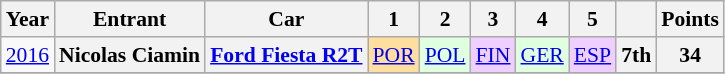<table class="wikitable" border="1" style="text-align:center; font-size:90%;">
<tr>
<th>Year</th>
<th>Entrant</th>
<th>Car</th>
<th>1</th>
<th>2</th>
<th>3</th>
<th>4</th>
<th>5</th>
<th></th>
<th>Points</th>
</tr>
<tr>
<td><a href='#'>2016</a></td>
<th>Nicolas Ciamin</th>
<th><a href='#'>Ford Fiesta R2T</a></th>
<td style="background:#FFDF9F;"><a href='#'>POR</a><br></td>
<td style="background:#DFFFDF;"><a href='#'>POL</a><br></td>
<td style="background:#EFCFFF;"><a href='#'>FIN</a><br></td>
<td style="background:#DFFFDF;"><a href='#'>GER</a><br></td>
<td style="background:#EFCFFF;"><a href='#'>ESP</a><br></td>
<th>7th</th>
<th>34</th>
</tr>
<tr>
</tr>
</table>
